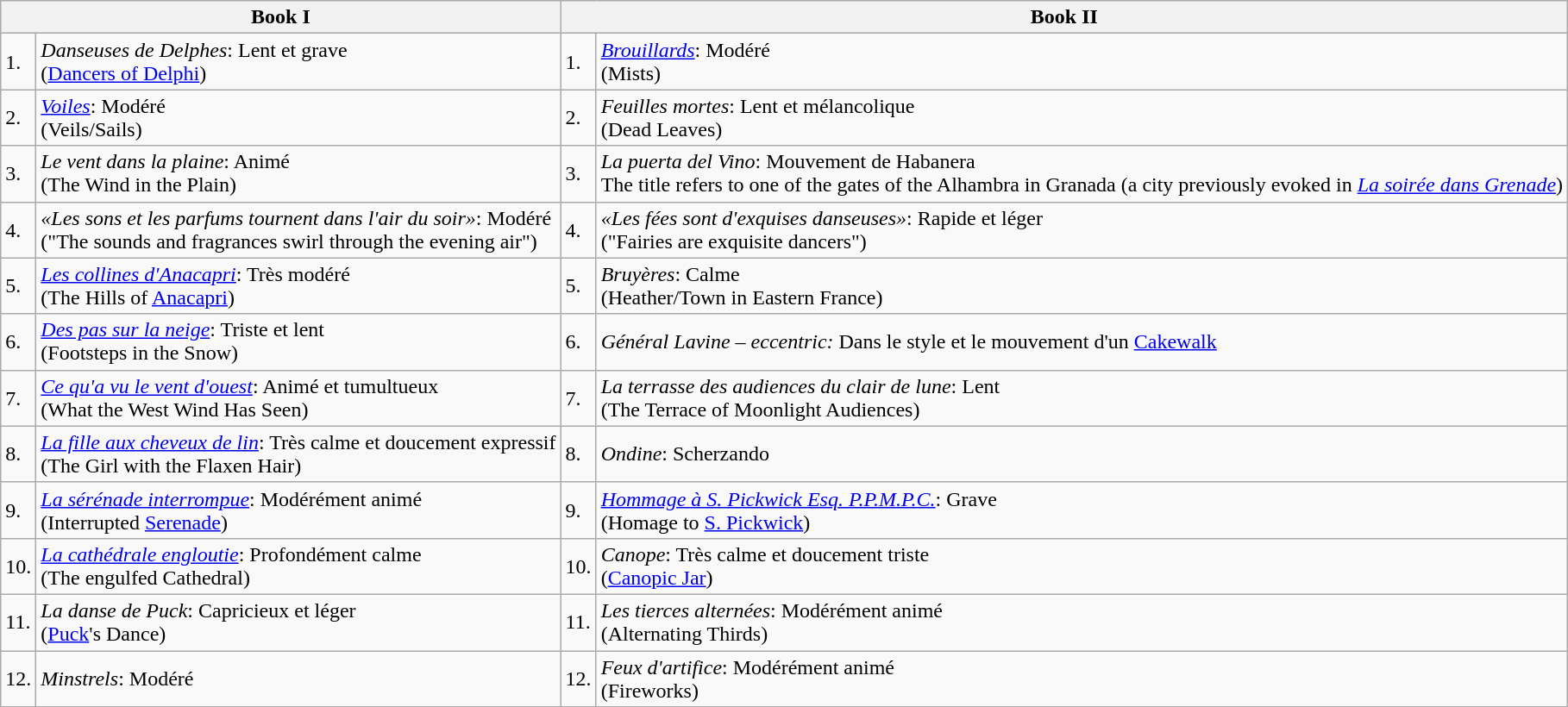<table class="wikitable">
<tr>
<th colspan=2>Book I</th>
<th colspan=3>Book II</th>
</tr>
<tr>
<td>1.</td>
<td><em>Danseuses de Delphes</em>: Lent et grave<br>(<a href='#'>Dancers of Delphi</a>) </td>
<td>1.</td>
<td><em><a href='#'>Brouillards</a></em>: Modéré<br>(Mists)</td>
</tr>
<tr>
<td>2.</td>
<td><em><a href='#'>Voiles</a></em>: Modéré<br>(Veils/Sails)</td>
<td>2.</td>
<td><em>Feuilles mortes</em>: Lent et mélancolique<br>(Dead Leaves)</td>
</tr>
<tr>
<td>3.</td>
<td><em>Le vent dans la plaine</em>: Animé<br>(The Wind in the Plain)</td>
<td>3.</td>
<td><em>La puerta del Vino</em>: Mouvement de Habanera<br> The title refers to one of the gates of the Alhambra in Granada (a city previously evoked in <em><a href='#'>La soirée  dans Grenade</a></em>)</td>
</tr>
<tr>
<td>4.</td>
<td><em>«Les sons et les parfums tournent dans l'air du soir»</em>: Modéré<br>("The sounds and fragrances swirl through the evening air")</td>
<td>4.</td>
<td><em>«Les fées sont d'exquises danseuses»</em>: Rapide et léger<br>("Fairies are exquisite dancers")</td>
</tr>
<tr>
<td>5.</td>
<td><em><a href='#'>Les collines d'Anacapri</a></em>: Très modéré<br>(The Hills of <a href='#'>Anacapri</a>)</td>
<td>5.</td>
<td><em>Bruyères</em>: Calme<br>(Heather/Town in Eastern France)</td>
</tr>
<tr>
<td>6.</td>
<td><em><a href='#'>Des pas sur la neige</a></em>: Triste et lent<br>(Footsteps in the Snow)</td>
<td>6.</td>
<td><em>Général Lavine – eccentric:</em> Dans le style et le mouvement d'un <a href='#'>Cakewalk</a><br><em></em></td>
</tr>
<tr>
<td>7.</td>
<td><em><a href='#'>Ce qu'a vu le vent d'ouest</a></em>: Animé et tumultueux<br>(What the West Wind Has Seen)</td>
<td>7.</td>
<td><em>La terrasse des audiences du clair de lune</em>: Lent<br>(The Terrace of Moonlight Audiences)</td>
</tr>
<tr>
<td>8.</td>
<td><em><a href='#'>La fille aux cheveux de lin</a></em>: Très calme et doucement expressif<br>(The Girl with the Flaxen Hair) </td>
<td>8.</td>
<td><em>Ondine</em>: Scherzando</td>
</tr>
<tr>
<td>9.</td>
<td><em><a href='#'>La sérénade interrompue</a></em>: Modérément animé<br>(Interrupted <a href='#'>Serenade</a>) </td>
<td>9.</td>
<td><em><a href='#'>Hommage à S. Pickwick Esq. P.P.M.P.C.</a></em>: Grave<br>(Homage to <a href='#'>S. Pickwick</a>)</td>
</tr>
<tr>
<td>10.</td>
<td><em><a href='#'>La cathédrale engloutie</a></em>: Profondément calme<br>(The engulfed Cathedral)</td>
<td>10.</td>
<td><em>Canope</em>: Très calme et doucement triste<br>(<a href='#'>Canopic Jar</a>)</td>
</tr>
<tr>
<td>11.</td>
<td><em>La danse de Puck</em>: Capricieux et léger<br>(<a href='#'>Puck</a>'s Dance)</td>
<td>11.</td>
<td><em>Les tierces alternées</em>: Modérément animé<br>(Alternating Thirds)</td>
</tr>
<tr>
<td>12.</td>
<td><em>Minstrels</em>: Modéré</td>
<td>12.</td>
<td><em>Feux d'artifice</em>: Modérément animé<br>(Fireworks)</td>
</tr>
</table>
